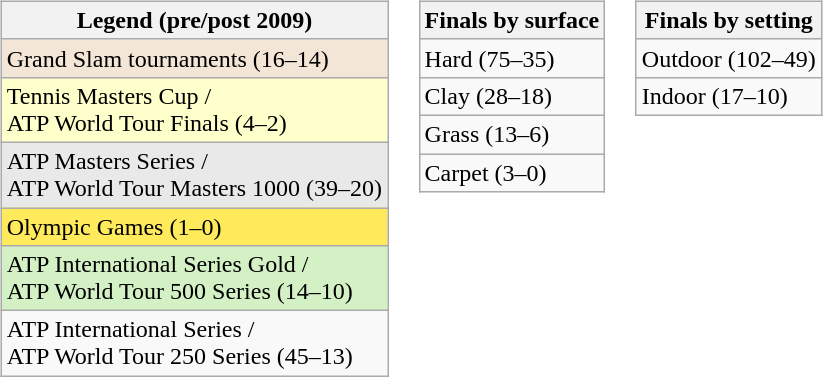<table>
<tr valign="top">
<td><br><table class=wikitable>
<tr>
<th>Legend (pre/post 2009)</th>
</tr>
<tr style="background:#f3e6d7">
<td>Grand Slam tournaments (16–14)</td>
</tr>
<tr style="background:#ffffcc;">
<td>Tennis Masters Cup / <br>ATP World Tour Finals (4–2)</td>
</tr>
<tr style="background:#e9e9e9;">
<td>ATP Masters Series / <br>ATP World Tour Masters 1000 (39–20)</td>
</tr>
<tr style="background:#FFEA5C;">
<td>Olympic Games (1–0)</td>
</tr>
<tr style="background:#d4f1c5;">
<td>ATP International Series Gold / <br>ATP World Tour 500 Series (14–10)</td>
</tr>
<tr>
<td>ATP International Series / <br>ATP World Tour 250 Series (45–13)</td>
</tr>
</table>
</td>
<td><br><table class="wikitable">
<tr>
<th>Finals by surface</th>
</tr>
<tr>
<td>Hard (75–35)</td>
</tr>
<tr>
<td>Clay (28–18)</td>
</tr>
<tr>
<td>Grass (13–6)</td>
</tr>
<tr>
<td>Carpet (3–0)</td>
</tr>
</table>
</td>
<td><br><table class="wikitable">
<tr>
<th>Finals by setting</th>
</tr>
<tr>
<td>Outdoor (102–49)</td>
</tr>
<tr>
<td>Indoor (17–10)</td>
</tr>
</table>
</td>
</tr>
</table>
